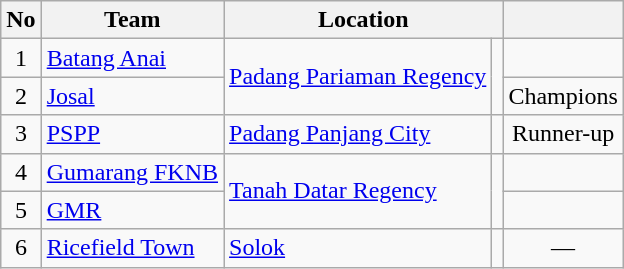<table class="wikitable sortable" style="font-size:100%;">
<tr>
<th>No</th>
<th>Team</th>
<th colspan="2">Location</th>
<th></th>
</tr>
<tr>
<td align="center">1</td>
<td><a href='#'>Batang Anai</a></td>
<td rowspan="2"><a href='#'>Padang Pariaman Regency</a></td>
<td rowspan="2"></td>
<td align="center"></td>
</tr>
<tr>
<td align="center">2</td>
<td><a href='#'>Josal</a></td>
<td align="center">Champions</td>
</tr>
<tr>
<td align="center">3</td>
<td><a href='#'>PSPP</a></td>
<td><a href='#'>Padang Panjang City</a></td>
<td></td>
<td align="center">Runner-up</td>
</tr>
<tr>
<td align="center">4</td>
<td><a href='#'>Gumarang FKNB</a></td>
<td rowspan="2"><a href='#'>Tanah Datar Regency</a></td>
<td rowspan="2"></td>
<td align="center"></td>
</tr>
<tr>
<td align="center">5</td>
<td><a href='#'>GMR</a></td>
<td align="center"></td>
</tr>
<tr>
<td align="center">6</td>
<td><a href='#'>Ricefield Town</a></td>
<td rowspan="2"><a href='#'>Solok</a></td>
<td rowspan="2"></td>
<td align="center">—</td>
</tr>
</table>
